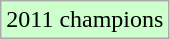<table class="wikitable">
<tr width=10px bgcolor="#ccffcc">
<td>2011 champions</td>
</tr>
</table>
